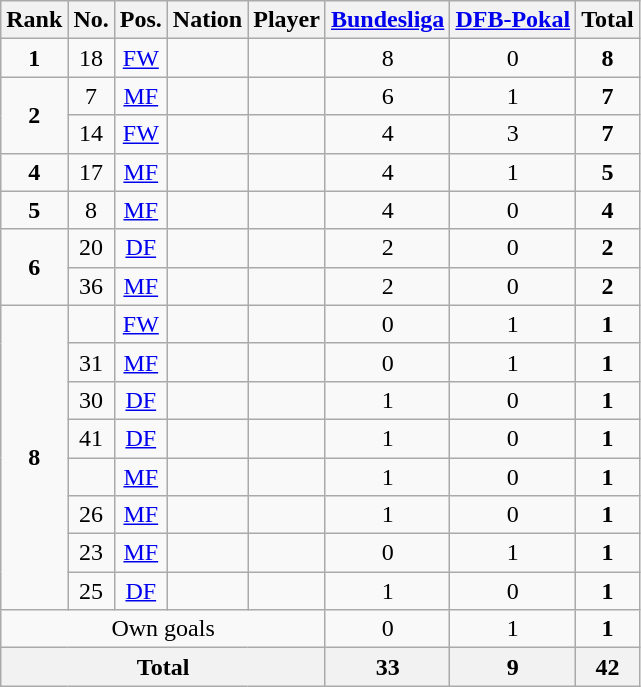<table class="wikitable sortable" style="text-align: center;">
<tr>
<th>Rank</th>
<th>No.</th>
<th>Pos.</th>
<th>Nation</th>
<th>Player</th>
<th><a href='#'>Bundesliga</a></th>
<th><a href='#'>DFB-Pokal</a></th>
<th>Total</th>
</tr>
<tr>
<td><strong>1</strong></td>
<td>18</td>
<td><a href='#'>FW</a></td>
<td></td>
<td></td>
<td>8</td>
<td>0</td>
<td><strong>8</strong></td>
</tr>
<tr>
<td rowspan="2"><strong>2</strong></td>
<td>7</td>
<td><a href='#'>MF</a></td>
<td></td>
<td></td>
<td>6</td>
<td>1</td>
<td><strong>7</strong></td>
</tr>
<tr>
<td>14</td>
<td><a href='#'>FW</a></td>
<td></td>
<td></td>
<td>4</td>
<td>3</td>
<td><strong>7</strong></td>
</tr>
<tr>
<td><strong>4</strong></td>
<td>17</td>
<td><a href='#'>MF</a></td>
<td></td>
<td></td>
<td>4</td>
<td>1</td>
<td><strong>5</strong></td>
</tr>
<tr>
<td><strong>5</strong></td>
<td>8</td>
<td><a href='#'>MF</a></td>
<td></td>
<td></td>
<td>4</td>
<td>0</td>
<td><strong>4</strong></td>
</tr>
<tr>
<td rowspan="2"><strong>6</strong></td>
<td>20</td>
<td><a href='#'>DF</a></td>
<td></td>
<td></td>
<td>2</td>
<td>0</td>
<td><strong>2</strong></td>
</tr>
<tr>
<td>36</td>
<td><a href='#'>MF</a></td>
<td></td>
<td></td>
<td>2</td>
<td>0</td>
<td><strong>2</strong></td>
</tr>
<tr>
<td rowspan="8"><strong>8</strong></td>
<td></td>
<td><a href='#'>FW</a></td>
<td></td>
<td></td>
<td>0</td>
<td>1</td>
<td><strong>1</strong></td>
</tr>
<tr>
<td>31</td>
<td><a href='#'>MF</a></td>
<td></td>
<td></td>
<td>0</td>
<td>1</td>
<td><strong>1</strong></td>
</tr>
<tr>
<td>30</td>
<td><a href='#'>DF</a></td>
<td></td>
<td></td>
<td>1</td>
<td>0</td>
<td><strong>1</strong></td>
</tr>
<tr>
<td>41</td>
<td><a href='#'>DF</a></td>
<td></td>
<td></td>
<td>1</td>
<td>0</td>
<td><strong>1</strong></td>
</tr>
<tr>
<td></td>
<td><a href='#'>MF</a></td>
<td></td>
<td></td>
<td>1</td>
<td>0</td>
<td><strong>1</strong></td>
</tr>
<tr>
<td>26</td>
<td><a href='#'>MF</a></td>
<td></td>
<td></td>
<td>1</td>
<td>0</td>
<td><strong>1</strong></td>
</tr>
<tr>
<td>23</td>
<td><a href='#'>MF</a></td>
<td></td>
<td></td>
<td>0</td>
<td>1</td>
<td><strong>1</strong></td>
</tr>
<tr>
<td>25</td>
<td><a href='#'>DF</a></td>
<td></td>
<td></td>
<td>1</td>
<td>0</td>
<td><strong>1</strong></td>
</tr>
<tr>
<td colspan="5">Own goals</td>
<td>0</td>
<td>1</td>
<td><strong>1</strong></td>
</tr>
<tr>
<th colspan="5">Total</th>
<th>33</th>
<th>9</th>
<th>42</th>
</tr>
</table>
